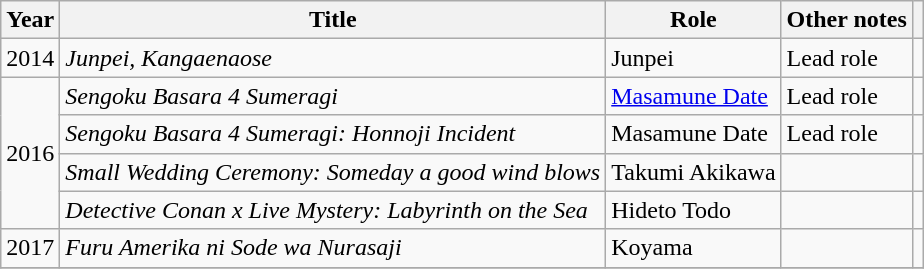<table class="wikitable">
<tr>
<th>Year</th>
<th>Title</th>
<th>Role</th>
<th>Other notes</th>
<th></th>
</tr>
<tr>
<td>2014</td>
<td><em>Junpei, Kangaenaose </em></td>
<td>Junpei</td>
<td>Lead role</td>
<td></td>
</tr>
<tr>
<td rowspan="4">2016</td>
<td><em>Sengoku Basara 4 Sumeragi</em></td>
<td><a href='#'>Masamune Date</a></td>
<td>Lead role</td>
<td></td>
</tr>
<tr>
<td><em>Sengoku Basara 4 Sumeragi: Honnoji Incident</em></td>
<td>Masamune Date</td>
<td>Lead role</td>
<td></td>
</tr>
<tr>
<td><em>Small Wedding Ceremony: Someday a good wind blows</em></td>
<td>Takumi Akikawa</td>
<td></td>
<td></td>
</tr>
<tr>
<td><em>Detective Conan x Live Mystery: Labyrinth on the Sea</em></td>
<td>Hideto Todo</td>
<td></td>
<td></td>
</tr>
<tr>
<td>2017</td>
<td><em>Furu Amerika ni Sode wa Nurasaji</em></td>
<td>Koyama</td>
<td></td>
<td></td>
</tr>
<tr>
</tr>
</table>
